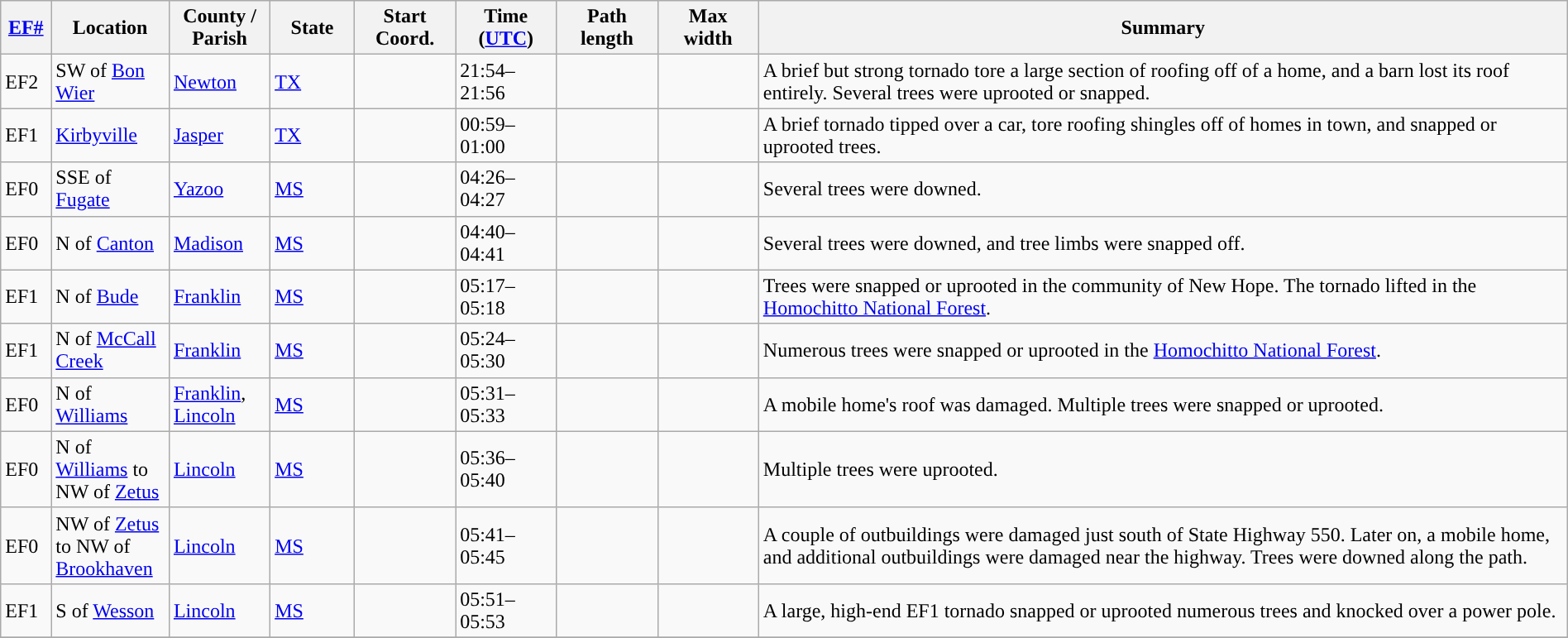<table class="wikitable sortable" style="width:100%;">
<tr>
<th scope="col"  style="width:3%; text-align:center;"><a href='#'>EF#</a></th>
<th scope="col"  style="width:7%; text-align:center;" class="unsortable">Location</th>
<th scope="col"  style="width:6%; text-align:center;" class="unsortable">County / Parish</th>
<th scope="col"  style="width:5%; text-align:center;">State</th>
<th scope="col"  style="width:6%; text-align:center;">Start Coord.</th>
<th scope="col"  style="width:6%; text-align:center;">Time (<a href='#'>UTC</a>)</th>
<th scope="col"  style="width:6%; text-align:center;">Path length</th>
<th scope="col"  style="width:6%; text-align:center;">Max width</th>
<th scope="col" class="unsortable" style="width:48%; text-align:center;">Summary</th>
</tr>
<tr>
<td>EF2</td>
<td>SW of <a href='#'>Bon Wier</a></td>
<td><a href='#'>Newton</a></td>
<td><a href='#'>TX</a></td>
<td></td>
<td>21:54–21:56</td>
<td></td>
<td></td>
<td>A brief but strong tornado tore a large section of roofing off of a home, and a barn lost its roof entirely. Several trees were uprooted or snapped.</td>
</tr>
<tr>
<td>EF1</td>
<td><a href='#'>Kirbyville</a></td>
<td><a href='#'>Jasper</a></td>
<td><a href='#'>TX</a></td>
<td></td>
<td>00:59–01:00</td>
<td></td>
<td></td>
<td>A brief tornado tipped over a car, tore roofing shingles off of homes in town, and snapped or uprooted trees.</td>
</tr>
<tr>
<td>EF0</td>
<td>SSE of <a href='#'>Fugate</a></td>
<td><a href='#'>Yazoo</a></td>
<td><a href='#'>MS</a></td>
<td></td>
<td>04:26–04:27</td>
<td></td>
<td></td>
<td>Several trees were downed.</td>
</tr>
<tr>
<td>EF0</td>
<td>N of <a href='#'>Canton</a></td>
<td><a href='#'>Madison</a></td>
<td><a href='#'>MS</a></td>
<td></td>
<td>04:40–04:41</td>
<td></td>
<td></td>
<td>Several trees were downed, and tree limbs were snapped off.</td>
</tr>
<tr>
<td>EF1</td>
<td>N of <a href='#'>Bude</a></td>
<td><a href='#'>Franklin</a></td>
<td><a href='#'>MS</a></td>
<td></td>
<td>05:17–05:18</td>
<td></td>
<td></td>
<td>Trees were snapped or uprooted in the community of New Hope. The tornado lifted in the <a href='#'>Homochitto National Forest</a>.</td>
</tr>
<tr>
<td>EF1</td>
<td>N of <a href='#'>McCall Creek</a></td>
<td><a href='#'>Franklin</a></td>
<td><a href='#'>MS</a></td>
<td></td>
<td>05:24–05:30</td>
<td></td>
<td></td>
<td>Numerous trees were snapped or uprooted in the <a href='#'>Homochitto National Forest</a>.</td>
</tr>
<tr>
<td>EF0</td>
<td>N of <a href='#'>Williams</a></td>
<td><a href='#'>Franklin</a>, <a href='#'>Lincoln</a></td>
<td><a href='#'>MS</a></td>
<td></td>
<td>05:31–05:33</td>
<td></td>
<td></td>
<td>A mobile home's roof was damaged. Multiple trees were snapped or uprooted.</td>
</tr>
<tr>
<td>EF0</td>
<td>N of <a href='#'>Williams</a> to NW of <a href='#'>Zetus</a></td>
<td><a href='#'>Lincoln</a></td>
<td><a href='#'>MS</a></td>
<td></td>
<td>05:36–05:40</td>
<td></td>
<td></td>
<td>Multiple trees were uprooted.</td>
</tr>
<tr>
<td>EF0</td>
<td>NW of <a href='#'>Zetus</a> to NW of <a href='#'>Brookhaven</a></td>
<td><a href='#'>Lincoln</a></td>
<td><a href='#'>MS</a></td>
<td></td>
<td>05:41–05:45</td>
<td></td>
<td></td>
<td>A couple of outbuildings were damaged just south of State Highway 550. Later on, a mobile home, and additional outbuildings were damaged near the highway. Trees were downed along the path.</td>
</tr>
<tr>
<td>EF1</td>
<td>S of <a href='#'>Wesson</a></td>
<td><a href='#'>Lincoln</a></td>
<td><a href='#'>MS</a></td>
<td></td>
<td>05:51–05:53</td>
<td></td>
<td></td>
<td>A large, high-end EF1 tornado snapped or uprooted numerous trees and knocked over a power pole.</td>
</tr>
<tr>
</tr>
</table>
